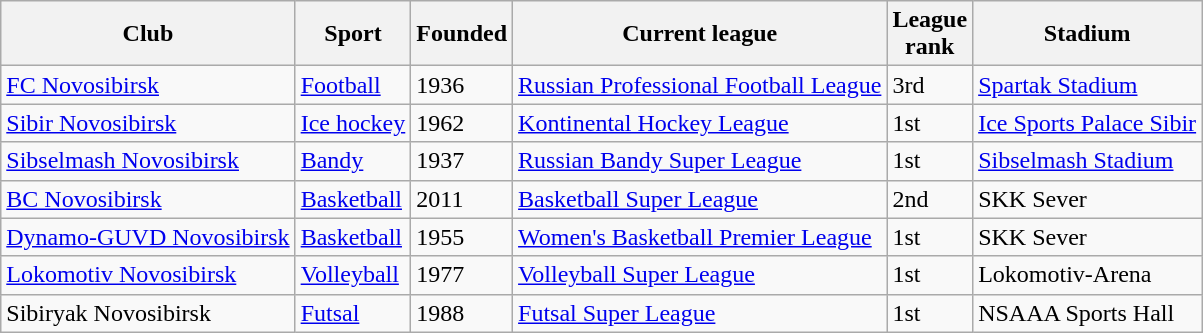<table class="wikitable">
<tr>
<th>Club</th>
<th>Sport</th>
<th>Founded</th>
<th>Current league</th>
<th>League<br>rank</th>
<th>Stadium</th>
</tr>
<tr>
<td><a href='#'>FC Novosibirsk</a></td>
<td><a href='#'>Football</a></td>
<td>1936</td>
<td><a href='#'>Russian Professional Football League</a></td>
<td>3rd</td>
<td><a href='#'>Spartak Stadium</a></td>
</tr>
<tr>
<td><a href='#'>Sibir Novosibirsk</a></td>
<td><a href='#'>Ice hockey</a></td>
<td>1962</td>
<td><a href='#'>Kontinental Hockey League</a></td>
<td>1st</td>
<td><a href='#'>Ice Sports Palace Sibir</a></td>
</tr>
<tr>
<td><a href='#'>Sibselmash Novosibirsk</a></td>
<td><a href='#'>Bandy</a></td>
<td>1937</td>
<td><a href='#'>Russian Bandy Super League</a></td>
<td>1st</td>
<td><a href='#'>Sibselmash Stadium</a></td>
</tr>
<tr>
<td><a href='#'>BC Novosibirsk</a></td>
<td><a href='#'>Basketball</a></td>
<td>2011</td>
<td><a href='#'>Basketball Super League</a></td>
<td>2nd</td>
<td>SKK Sever</td>
</tr>
<tr>
<td><a href='#'>Dynamo-GUVD Novosibirsk</a></td>
<td><a href='#'>Basketball</a></td>
<td>1955</td>
<td><a href='#'>Women's Basketball Premier League</a></td>
<td>1st</td>
<td>SKK Sever</td>
</tr>
<tr>
<td><a href='#'>Lokomotiv Novosibirsk</a></td>
<td><a href='#'>Volleyball</a></td>
<td>1977</td>
<td><a href='#'>Volleyball Super League</a></td>
<td>1st</td>
<td>Lokomotiv-Arena</td>
</tr>
<tr>
<td>Sibiryak Novosibirsk</td>
<td><a href='#'>Futsal</a></td>
<td>1988</td>
<td><a href='#'>Futsal Super League</a></td>
<td>1st</td>
<td>NSAAA Sports Hall</td>
</tr>
</table>
